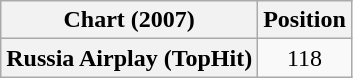<table class="wikitable plainrowheaders" style="text-align:center">
<tr>
<th scope="col">Chart (2007)</th>
<th scope="col">Position</th>
</tr>
<tr>
<th scope="row">Russia Airplay (TopHit)</th>
<td>118</td>
</tr>
</table>
